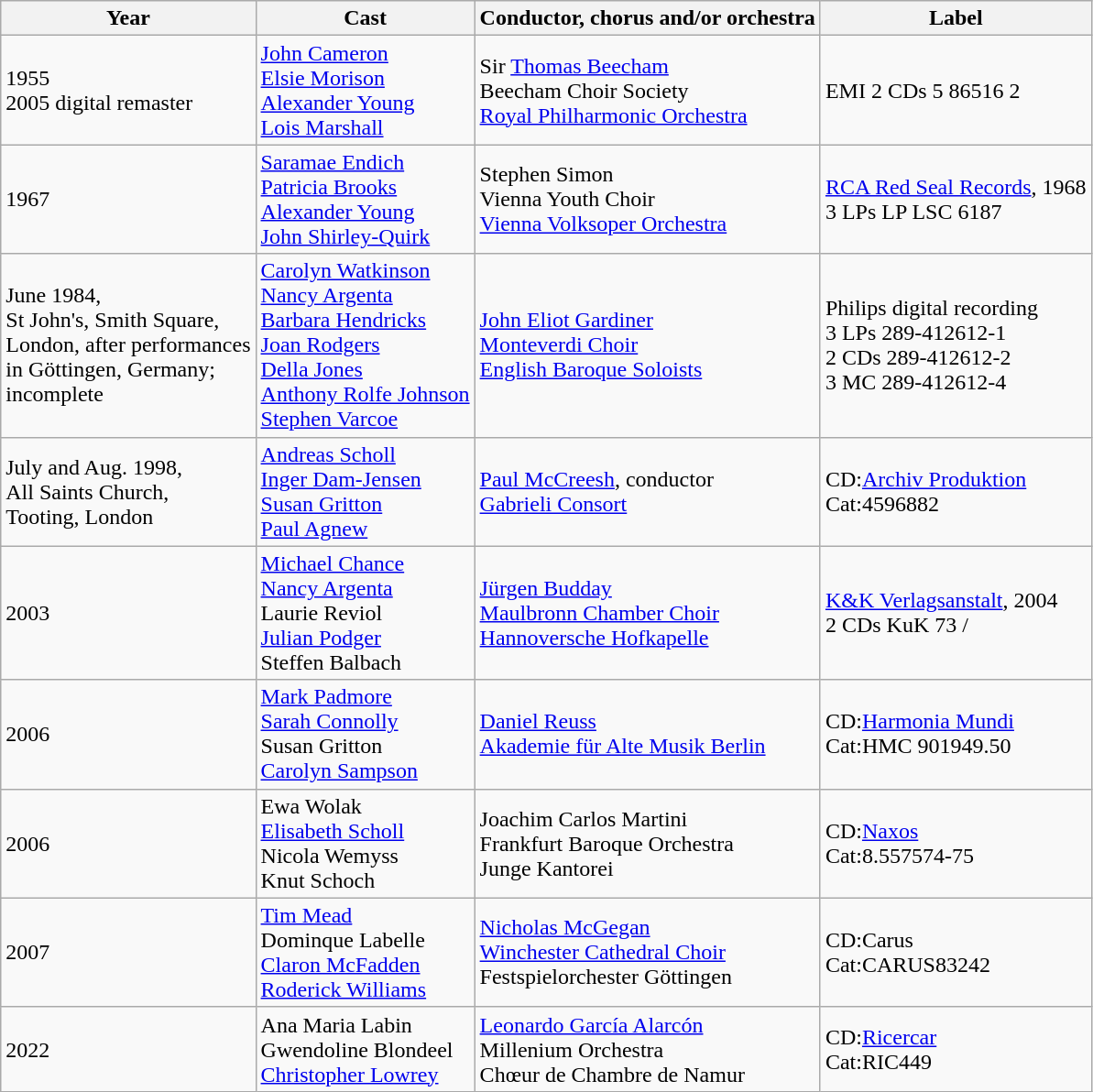<table class="wikitable">
<tr>
<th>Year</th>
<th>Cast</th>
<th>Conductor, chorus and/or orchestra</th>
<th>Label</th>
</tr>
<tr>
<td>1955 <br>2005 digital remaster</td>
<td><a href='#'>John Cameron</a><br><a href='#'>Elsie Morison</a><br><a href='#'>Alexander Young</a><br><a href='#'>Lois Marshall</a></td>
<td>Sir <a href='#'>Thomas Beecham</a><br>Beecham Choir Society<br><a href='#'>Royal Philharmonic Orchestra</a></td>
<td>EMI 2 CDs 5 86516 2</td>
</tr>
<tr>
<td>1967</td>
<td><a href='#'>Saramae Endich</a><br><a href='#'>Patricia Brooks</a><br><a href='#'>Alexander Young</a><br><a href='#'>John Shirley-Quirk</a></td>
<td>Stephen Simon<br>Vienna Youth Choir<br><a href='#'>Vienna Volksoper Orchestra</a></td>
<td><a href='#'>RCA Red Seal Records</a>, 1968<br>3 LPs LP LSC 6187</td>
</tr>
<tr>
<td>June 1984,<br>St John's, Smith Square,<br>London, after performances<br>in Göttingen, Germany;<br>incomplete</td>
<td><a href='#'>Carolyn Watkinson</a><br><a href='#'>Nancy Argenta</a><br><a href='#'>Barbara Hendricks</a><br><a href='#'>Joan Rodgers</a><br><a href='#'>Della Jones</a><br><a href='#'>Anthony Rolfe Johnson</a><br><a href='#'>Stephen Varcoe</a></td>
<td><a href='#'>John Eliot Gardiner</a><br><a href='#'>Monteverdi Choir</a><br><a href='#'>English Baroque Soloists</a></td>
<td>Philips digital recording<br>3 LPs 289-412612-1<br>2 CDs 289-412612-2<br>3 MC 289-412612-4</td>
</tr>
<tr>
<td>July and Aug. 1998,<br>All Saints Church,<br>Tooting, London</td>
<td><a href='#'>Andreas Scholl</a><br><a href='#'>Inger Dam-Jensen</a><br><a href='#'>Susan Gritton</a><br><a href='#'>Paul Agnew</a></td>
<td><a href='#'>Paul McCreesh</a>, conductor<br> <a href='#'>Gabrieli Consort</a></td>
<td>CD:<a href='#'>Archiv Produktion</a><br>Cat:4596882</td>
</tr>
<tr>
<td>2003</td>
<td><a href='#'>Michael Chance</a><br><a href='#'>Nancy Argenta</a><br>Laurie Reviol<br><a href='#'>Julian Podger</a><br>Steffen Balbach</td>
<td><a href='#'>Jürgen Budday</a><br><a href='#'>Maulbronn Chamber Choir</a><br><a href='#'>Hannoversche Hofkapelle</a></td>
<td><a href='#'>K&K Verlagsanstalt</a>, 2004<br>2 CDs KuK 73 / </td>
</tr>
<tr>
<td>2006</td>
<td><a href='#'>Mark Padmore</a><br><a href='#'>Sarah Connolly</a><br>Susan Gritton<br><a href='#'>Carolyn Sampson</a></td>
<td><a href='#'>Daniel Reuss</a><br><a href='#'>Akademie für Alte Musik Berlin</a></td>
<td>CD:<a href='#'>Harmonia Mundi</a><br>Cat:HMC 901949.50</td>
</tr>
<tr>
<td>2006</td>
<td>Ewa Wolak<br><a href='#'>Elisabeth Scholl</a><br>Nicola Wemyss<br>Knut Schoch</td>
<td>Joachim Carlos Martini<br>Frankfurt Baroque Orchestra<br>Junge Kantorei</td>
<td>CD:<a href='#'>Naxos</a><br>Cat:8.557574-75</td>
</tr>
<tr>
<td>2007</td>
<td><a href='#'>Tim Mead</a><br>Dominque Labelle<br><a href='#'>Claron McFadden</a><br><a href='#'>Roderick Williams</a></td>
<td><a href='#'>Nicholas McGegan</a><br><a href='#'>Winchester Cathedral Choir</a><br>Festspielorchester Göttingen</td>
<td>CD:Carus<br>Cat:CARUS83242</td>
</tr>
<tr>
<td>2022</td>
<td>Ana Maria Labin<br> Gwendoline Blondeel<br><a href='#'>Christopher Lowrey</a></td>
<td><a href='#'>Leonardo García Alarcón</a><br>Millenium Orchestra<br>Chœur de Chambre de Namur</td>
<td>CD:<a href='#'>Ricercar</a><br>Cat:RIC449</td>
</tr>
</table>
